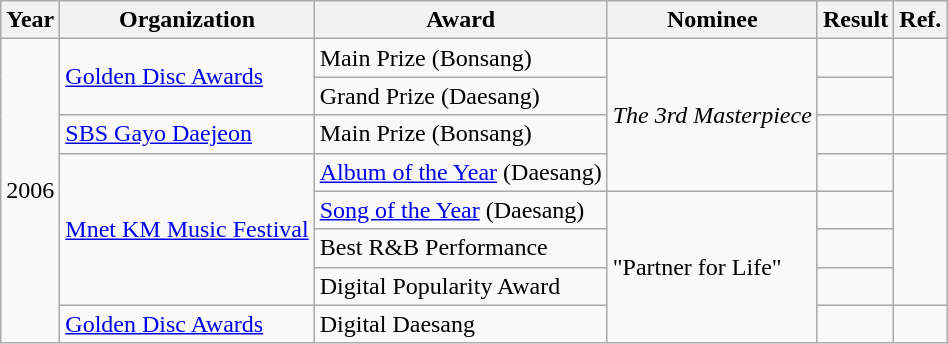<table class="wikitable plainrowheaders">
<tr>
<th scope="col">Year</th>
<th scope="col">Organization</th>
<th scope="col">Award</th>
<th scope="col">Nominee</th>
<th scope="col">Result</th>
<th>Ref.</th>
</tr>
<tr>
<td rowspan="8">2006</td>
<td rowspan="2"><a href='#'>Golden Disc Awards</a></td>
<td>Main Prize (Bonsang)</td>
<td rowspan="4"><em>The 3rd Masterpiece</em></td>
<td></td>
<td rowspan="2" style="text-align:center;"></td>
</tr>
<tr>
<td>Grand Prize (Daesang)</td>
<td></td>
</tr>
<tr>
<td><a href='#'>SBS Gayo Daejeon</a></td>
<td>Main Prize (Bonsang)</td>
<td></td>
<td style="text-align:center;"></td>
</tr>
<tr>
<td rowspan="4"><a href='#'>Mnet KM Music Festival</a></td>
<td><a href='#'>Album of the Year</a> (Daesang)</td>
<td></td>
<td style="text-align:center;" rowspan="4"></td>
</tr>
<tr>
<td><a href='#'>Song of the Year</a> (Daesang)</td>
<td rowspan="4">"Partner for Life"</td>
<td></td>
</tr>
<tr>
<td>Best R&B Performance</td>
<td></td>
</tr>
<tr>
<td>Digital Popularity Award</td>
<td></td>
</tr>
<tr>
<td><a href='#'>Golden Disc Awards</a></td>
<td>Digital Daesang</td>
<td></td>
<td style="text-align:center;"></td>
</tr>
</table>
